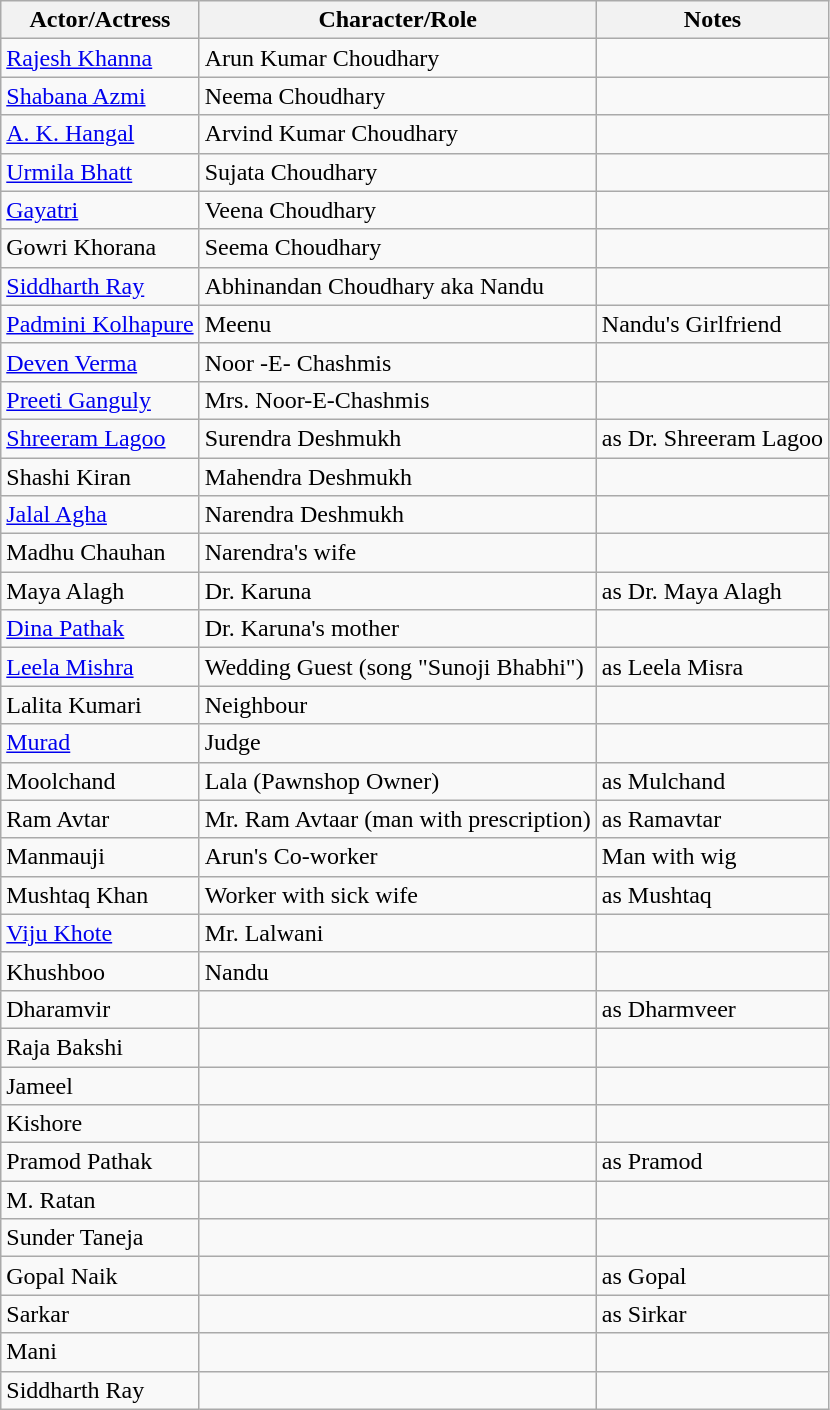<table class="wikitable">
<tr>
<th>Actor/Actress</th>
<th>Character/Role</th>
<th>Notes</th>
</tr>
<tr>
<td><a href='#'>Rajesh Khanna</a></td>
<td>Arun Kumar Choudhary</td>
<td></td>
</tr>
<tr>
<td><a href='#'>Shabana Azmi</a></td>
<td>Neema Choudhary</td>
<td></td>
</tr>
<tr>
<td><a href='#'>A. K. Hangal</a></td>
<td>Arvind Kumar Choudhary</td>
<td></td>
</tr>
<tr>
<td><a href='#'>Urmila Bhatt</a></td>
<td>Sujata Choudhary</td>
<td></td>
</tr>
<tr>
<td><a href='#'>Gayatri</a></td>
<td>Veena Choudhary</td>
<td></td>
</tr>
<tr>
<td>Gowri Khorana</td>
<td>Seema Choudhary</td>
<td></td>
</tr>
<tr>
<td><a href='#'>Siddharth Ray</a></td>
<td>Abhinandan Choudhary aka Nandu</td>
<td></td>
</tr>
<tr>
<td><a href='#'>Padmini Kolhapure</a></td>
<td>Meenu</td>
<td>Nandu's Girlfriend</td>
</tr>
<tr>
<td><a href='#'>Deven Verma</a></td>
<td>Noor -E- Chashmis</td>
<td></td>
</tr>
<tr>
<td><a href='#'>Preeti Ganguly</a></td>
<td>Mrs. Noor-E-Chashmis</td>
<td></td>
</tr>
<tr>
<td><a href='#'>Shreeram Lagoo</a></td>
<td>Surendra Deshmukh</td>
<td>as Dr. Shreeram Lagoo</td>
</tr>
<tr>
<td>Shashi Kiran</td>
<td>Mahendra Deshmukh</td>
<td></td>
</tr>
<tr>
<td><a href='#'>Jalal Agha</a></td>
<td>Narendra Deshmukh</td>
<td></td>
</tr>
<tr>
<td>Madhu Chauhan</td>
<td>Narendra's wife</td>
<td></td>
</tr>
<tr>
<td>Maya Alagh</td>
<td>Dr. Karuna</td>
<td>as Dr. Maya Alagh</td>
</tr>
<tr>
<td><a href='#'>Dina Pathak</a></td>
<td>Dr. Karuna's mother</td>
<td></td>
</tr>
<tr>
<td><a href='#'>Leela Mishra</a></td>
<td>Wedding Guest (song "Sunoji Bhabhi")</td>
<td>as Leela Misra</td>
</tr>
<tr>
<td>Lalita Kumari</td>
<td>Neighbour</td>
<td></td>
</tr>
<tr>
<td><a href='#'>Murad</a></td>
<td>Judge</td>
<td></td>
</tr>
<tr>
<td>Moolchand</td>
<td>Lala (Pawnshop Owner)</td>
<td>as Mulchand</td>
</tr>
<tr>
<td>Ram Avtar</td>
<td>Mr. Ram Avtaar (man with prescription)</td>
<td>as Ramavtar</td>
</tr>
<tr>
<td>Manmauji</td>
<td>Arun's Co-worker</td>
<td>Man with wig</td>
</tr>
<tr>
<td>Mushtaq Khan</td>
<td>Worker with sick wife</td>
<td>as Mushtaq</td>
</tr>
<tr>
<td><a href='#'>Viju Khote</a></td>
<td>Mr. Lalwani</td>
<td></td>
</tr>
<tr>
<td>Khushboo</td>
<td>Nandu</td>
<td></td>
</tr>
<tr>
<td>Dharamvir</td>
<td></td>
<td>as Dharmveer</td>
</tr>
<tr>
<td>Raja Bakshi</td>
<td></td>
<td></td>
</tr>
<tr>
<td>Jameel</td>
<td></td>
<td></td>
</tr>
<tr>
<td>Kishore</td>
<td></td>
<td></td>
</tr>
<tr>
<td>Pramod Pathak</td>
<td></td>
<td>as Pramod</td>
</tr>
<tr>
<td>M. Ratan</td>
<td></td>
<td></td>
</tr>
<tr>
<td>Sunder Taneja</td>
<td></td>
<td></td>
</tr>
<tr>
<td>Gopal Naik</td>
<td></td>
<td>as Gopal</td>
</tr>
<tr>
<td>Sarkar</td>
<td></td>
<td>as Sirkar</td>
</tr>
<tr>
<td>Mani</td>
<td></td>
<td></td>
</tr>
<tr>
<td>Siddharth Ray</td>
<td></td>
<td></td>
</tr>
</table>
